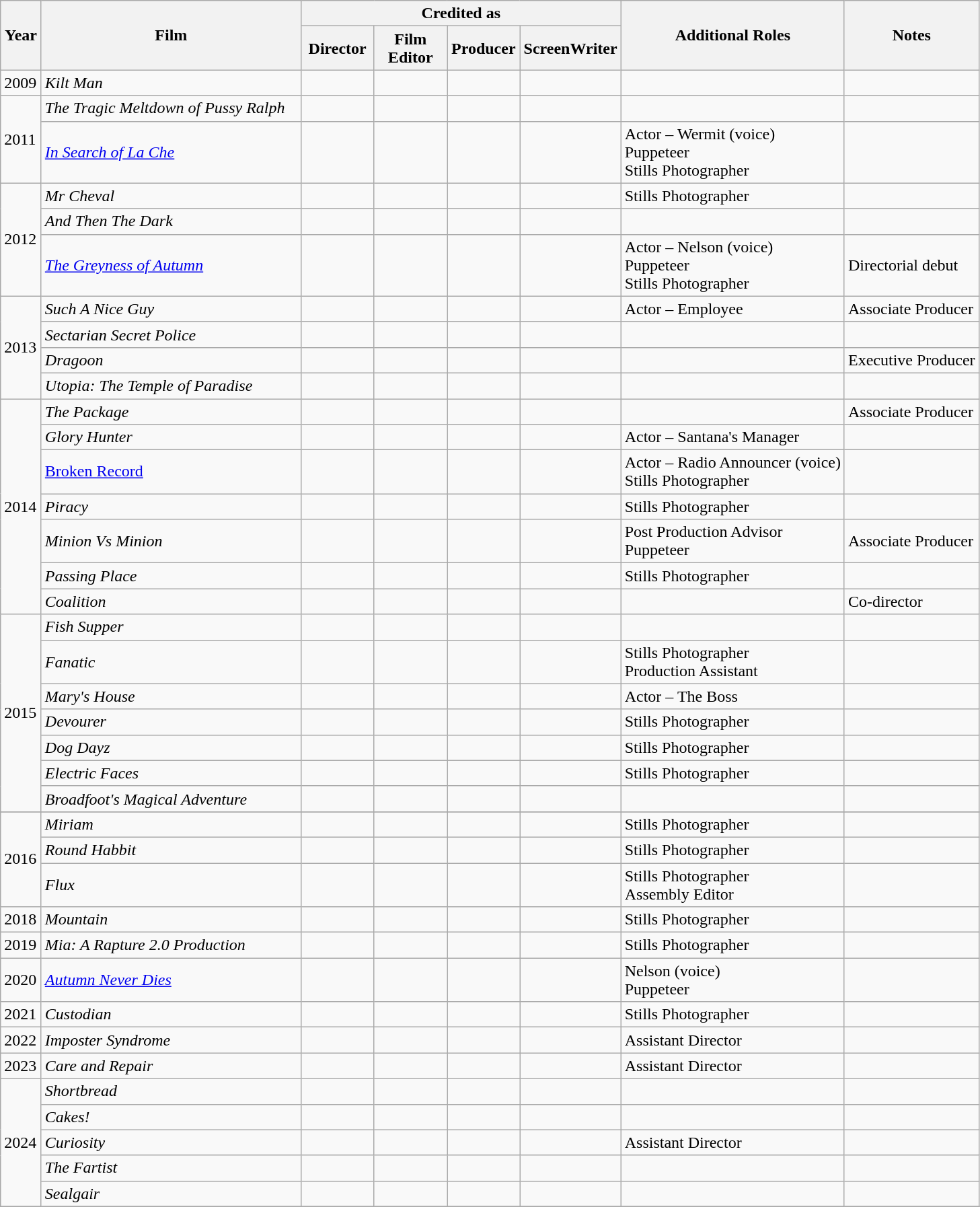<table class="wikitable sortable" style="margin-right: 0;">
<tr>
<th rowspan="2" style="width:33px;">Year</th>
<th rowspan="2" style="width:250px;">Film</th>
<th colspan="4">Credited as</th>
<th rowspan="2">Additional Roles</th>
<th rowspan="2">Notes</th>
</tr>
<tr>
<th style="width:65px;">Director</th>
<th style="width:65px;">Film Editor</th>
<th style="width:65px;">Producer</th>
<th style="width:65px;">ScreenWriter</th>
</tr>
<tr>
<td>2009</td>
<td style="text-align:left"><em>Kilt Man</em></td>
<td></td>
<td></td>
<td></td>
<td></td>
<td></td>
<td></td>
</tr>
<tr>
<td rowspan="2">2011</td>
<td style="text-align:left"><em>The Tragic Meltdown of Pussy Ralph</em></td>
<td></td>
<td></td>
<td></td>
<td></td>
<td></td>
<td></td>
</tr>
<tr>
<td style="text-align:left"><em><a href='#'>In Search of La Che</a></em></td>
<td></td>
<td></td>
<td></td>
<td></td>
<td>Actor – Wermit (voice)<br>Puppeteer<br>Stills Photographer</td>
<td></td>
</tr>
<tr>
<td rowspan="3">2012</td>
<td style="text-align:left"><em>Mr Cheval</em></td>
<td></td>
<td></td>
<td></td>
<td></td>
<td>Stills Photographer</td>
<td></td>
</tr>
<tr>
<td style="text-align:left"><em>And Then The Dark</em></td>
<td></td>
<td></td>
<td></td>
<td></td>
<td></td>
<td></td>
</tr>
<tr>
<td style="text-align:left"><em><a href='#'>The Greyness of Autumn</a></em></td>
<td></td>
<td></td>
<td></td>
<td></td>
<td>Actor – Nelson (voice)<br>Puppeteer<br>Stills Photographer</td>
<td>Directorial debut</td>
</tr>
<tr>
<td rowspan="4">2013</td>
<td style="text-align:left"><em>Such A Nice Guy</em></td>
<td></td>
<td></td>
<td></td>
<td></td>
<td>Actor – Employee</td>
<td>Associate Producer</td>
</tr>
<tr>
<td style="text-align:left"><em>Sectarian Secret Police</em></td>
<td></td>
<td></td>
<td></td>
<td></td>
<td></td>
<td></td>
</tr>
<tr>
<td style="text-align:left"><em>Dragoon</em></td>
<td></td>
<td></td>
<td></td>
<td></td>
<td></td>
<td>Executive Producer</td>
</tr>
<tr>
<td style="text-align:left"><em>Utopia: The Temple of Paradise</em></td>
<td></td>
<td></td>
<td></td>
<td></td>
<td></td>
<td></td>
</tr>
<tr>
<td rowspan="7">2014</td>
<td style="text-align:left"><em>The Package</em></td>
<td></td>
<td></td>
<td></td>
<td></td>
<td></td>
<td>Associate Producer</td>
</tr>
<tr>
<td style="text-align:left"><em>Glory Hunter</em></td>
<td></td>
<td></td>
<td></td>
<td></td>
<td>Actor – Santana's Manager</td>
<td></td>
</tr>
<tr>
<td style="text-align:left"><em><a href='#'></em>Broken Record<em></a></em></td>
<td></td>
<td></td>
<td></td>
<td></td>
<td>Actor – Radio Announcer (voice)<br>Stills Photographer</td>
<td></td>
</tr>
<tr>
<td style="text-align:left"><em>Piracy</em></td>
<td></td>
<td></td>
<td></td>
<td></td>
<td>Stills Photographer</td>
<td></td>
</tr>
<tr>
<td style="text-align:left"><em>Minion Vs Minion</em></td>
<td></td>
<td></td>
<td></td>
<td></td>
<td>Post Production Advisor<br>Puppeteer</td>
<td>Associate Producer</td>
</tr>
<tr>
<td style="text-align:left"><em>Passing Place</em></td>
<td></td>
<td></td>
<td></td>
<td></td>
<td>Stills Photographer</td>
<td></td>
</tr>
<tr>
<td style="text-align:left"><em>Coalition</em></td>
<td></td>
<td></td>
<td></td>
<td></td>
<td></td>
<td>Co-director</td>
</tr>
<tr>
<td rowspan="7">2015</td>
<td style="text-align:left"><em>Fish Supper</em></td>
<td></td>
<td></td>
<td></td>
<td></td>
<td></td>
<td></td>
</tr>
<tr>
<td style="text-align:left"><em>Fanatic</em></td>
<td></td>
<td></td>
<td></td>
<td></td>
<td>Stills Photographer<br>Production Assistant</td>
<td></td>
</tr>
<tr>
<td style="text-align:left"><em>Mary's House</em></td>
<td></td>
<td></td>
<td></td>
<td></td>
<td>Actor – The Boss</td>
<td></td>
</tr>
<tr>
<td style="text-align:left"><em>Devourer</em></td>
<td></td>
<td></td>
<td></td>
<td></td>
<td>Stills Photographer</td>
<td></td>
</tr>
<tr>
<td style="text-align:left"><em>Dog Dayz</em></td>
<td></td>
<td></td>
<td></td>
<td></td>
<td>Stills Photographer</td>
<td></td>
</tr>
<tr>
<td style="text-align:left"><em>Electric Faces</em></td>
<td></td>
<td></td>
<td></td>
<td></td>
<td>Stills Photographer</td>
<td></td>
</tr>
<tr>
<td style="text-align:left"><em>Broadfoot's Magical Adventure</em></td>
<td></td>
<td></td>
<td></td>
<td></td>
<td></td>
<td></td>
</tr>
<tr>
</tr>
<tr>
<td rowspan="3">2016</td>
<td style="text-align:left"><em>Miriam</em></td>
<td></td>
<td></td>
<td></td>
<td></td>
<td>Stills Photographer</td>
<td></td>
</tr>
<tr>
<td style="text-align:left"><em>Round Habbit</em></td>
<td></td>
<td></td>
<td></td>
<td></td>
<td>Stills Photographer</td>
<td></td>
</tr>
<tr>
<td style="text-align:left"><em>Flux</em></td>
<td></td>
<td></td>
<td></td>
<td></td>
<td>Stills Photographer<br>Assembly Editor</td>
<td></td>
</tr>
<tr>
<td rowspan="1">2018</td>
<td style="text-align:left"><em>Mountain</em></td>
<td></td>
<td></td>
<td></td>
<td></td>
<td>Stills Photographer</td>
<td></td>
</tr>
<tr>
<td rowspan="1">2019</td>
<td style="text-align:left"><em>Mia: A Rapture 2.0 Production</em></td>
<td></td>
<td></td>
<td></td>
<td></td>
<td>Stills Photographer</td>
<td></td>
</tr>
<tr>
<td rowspan="1">2020</td>
<td style="text-align:left"><em><a href='#'>Autumn Never Dies</a></em></td>
<td></td>
<td></td>
<td></td>
<td></td>
<td>Nelson (voice)<br>Puppeteer</td>
<td></td>
</tr>
<tr>
<td rowspan="1">2021</td>
<td style="text-align:left"><em>Custodian</em></td>
<td></td>
<td></td>
<td></td>
<td></td>
<td>Stills Photographer</td>
<td></td>
</tr>
<tr>
<td rowspan="1">2022</td>
<td style="text-align:left"><em>Imposter Syndrome</em></td>
<td></td>
<td></td>
<td></td>
<td></td>
<td>Assistant Director</td>
<td></td>
</tr>
<tr>
<td rowspan="1">2023</td>
<td style="text-align:left"><em>Care and Repair</em></td>
<td></td>
<td></td>
<td></td>
<td></td>
<td>Assistant Director</td>
<td></td>
</tr>
<tr>
<td rowspan="5">2024</td>
<td style="text-align:left"><em>Shortbread</em></td>
<td></td>
<td></td>
<td></td>
<td></td>
<td></td>
<td></td>
</tr>
<tr>
<td style="text-align:left"><em>Cakes!</em></td>
<td></td>
<td></td>
<td></td>
<td></td>
<td></td>
<td></td>
</tr>
<tr>
<td style="text-align:left"><em>Curiosity</em></td>
<td></td>
<td></td>
<td></td>
<td></td>
<td>Assistant Director</td>
<td></td>
</tr>
<tr>
<td style="text-align:left"><em>The Fartist</em></td>
<td></td>
<td></td>
<td></td>
<td></td>
<td></td>
<td></td>
</tr>
<tr>
<td style="text-align:left"><em>Sealgair</em></td>
<td></td>
<td></td>
<td></td>
<td></td>
<td></td>
<td></td>
</tr>
<tr>
</tr>
</table>
